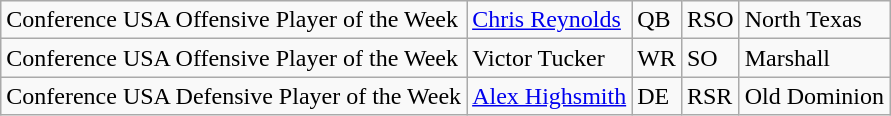<table class="wikitable">
<tr>
<td>Conference USA Offensive Player of the Week</td>
<td><a href='#'>Chris Reynolds</a></td>
<td>QB</td>
<td>RSO</td>
<td>North Texas</td>
</tr>
<tr>
<td>Conference USA Offensive Player of the Week</td>
<td>Victor Tucker</td>
<td>WR</td>
<td>SO</td>
<td>Marshall</td>
</tr>
<tr>
<td>Conference USA Defensive Player of the Week</td>
<td><a href='#'>Alex Highsmith</a></td>
<td>DE</td>
<td>RSR</td>
<td>Old Dominion</td>
</tr>
</table>
